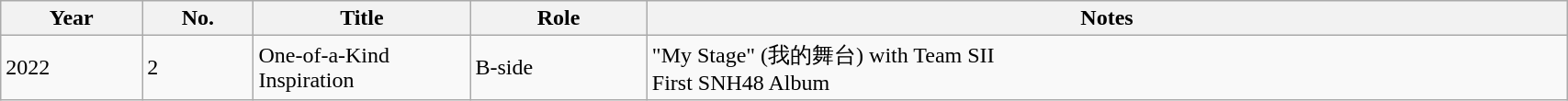<table class="wikitable sortable" style="width:90%;">
<tr>
<th>Year</th>
<th data-sort-type="number">No.</th>
<th style="width:150px;">Title</th>
<th>Role</th>
<th class="unsortable">Notes</th>
</tr>
<tr>
<td rowspan="1">2022</td>
<td>2</td>
<td>One-of-a-Kind Inspiration</td>
<td>B-side</td>
<td>"My Stage" (我的舞台) with Team SII<br>First SNH48 Album</td>
</tr>
</table>
